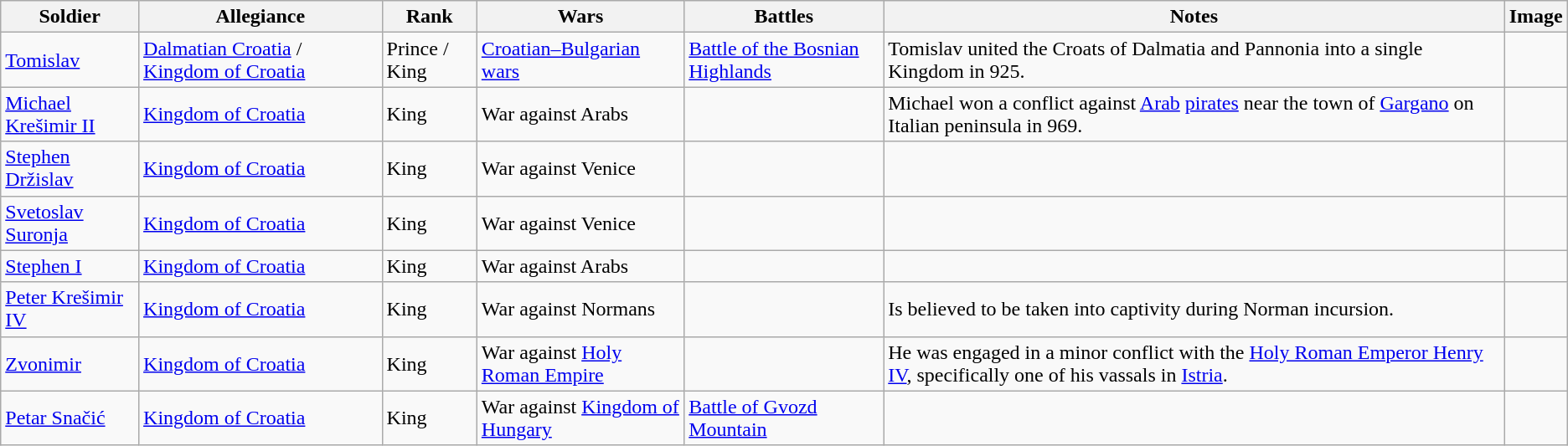<table class="wikitable sortable">
<tr>
<th>Soldier</th>
<th>Allegiance</th>
<th>Rank</th>
<th>Wars</th>
<th>Battles</th>
<th>Notes</th>
<th class="unsortable">Image</th>
</tr>
<tr>
<td><a href='#'>Tomislav</a></td>
<td><a href='#'>Dalmatian Croatia</a> / <a href='#'>Kingdom of Croatia</a></td>
<td>Prince / King</td>
<td><a href='#'>Croatian–Bulgarian wars</a></td>
<td><a href='#'>Battle of the Bosnian Highlands</a></td>
<td>Tomislav united the Croats of Dalmatia and Pannonia into a single Kingdom in 925.</td>
<td></td>
</tr>
<tr>
<td><a href='#'>Michael Krešimir II</a></td>
<td><a href='#'>Kingdom of Croatia</a></td>
<td>King</td>
<td>War against Arabs</td>
<td></td>
<td>Michael won a conflict against <a href='#'>Arab</a> <a href='#'>pirates</a> near the town of <a href='#'>Gargano</a> on Italian peninsula in 969.</td>
<td></td>
</tr>
<tr>
<td><a href='#'>Stephen Držislav</a></td>
<td><a href='#'>Kingdom of Croatia</a></td>
<td>King</td>
<td>War against Venice</td>
<td></td>
<td></td>
<td></td>
</tr>
<tr>
<td><a href='#'>Svetoslav Suronja</a></td>
<td><a href='#'>Kingdom of Croatia</a></td>
<td>King</td>
<td>War against Venice</td>
<td></td>
<td></td>
<td></td>
</tr>
<tr>
<td><a href='#'>Stephen I</a></td>
<td><a href='#'>Kingdom of Croatia</a></td>
<td>King</td>
<td>War against Arabs</td>
<td></td>
<td></td>
<td></td>
</tr>
<tr>
<td><a href='#'>Peter Krešimir IV</a></td>
<td><a href='#'>Kingdom of Croatia</a></td>
<td>King</td>
<td>War against Normans</td>
<td></td>
<td>Is believed to be taken into captivity during Norman incursion.</td>
<td></td>
</tr>
<tr>
<td><a href='#'>Zvonimir</a></td>
<td><a href='#'>Kingdom of Croatia</a></td>
<td>King</td>
<td>War against <a href='#'>Holy Roman Empire</a></td>
<td></td>
<td>He was engaged in a minor conflict with the <a href='#'>Holy Roman Emperor Henry IV</a>, specifically one of his vassals in <a href='#'>Istria</a>.</td>
<td></td>
</tr>
<tr>
<td><a href='#'>Petar Snačić</a></td>
<td><a href='#'>Kingdom of Croatia</a></td>
<td>King</td>
<td>War against <a href='#'>Kingdom of Hungary</a></td>
<td><a href='#'>Battle of Gvozd Mountain</a></td>
<td></td>
<td></td>
</tr>
</table>
